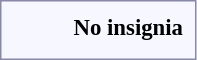<table style="border:1px solid #8888aa; background-color:#f7f8ff; padding:5px; font-size:95%; margin: 0px 12px 12px 0px;">
<tr style="text-align:center;">
<td rowspan=2><strong></strong></td>
<td colspan=6></td>
<td colspan=1></td>
<td colspan=1></td>
<td colspan=2 rowspan=2></td>
<td colspan=6></td>
<td colspan=6></td>
<td colspan=4 rowspan=2></td>
<td colspan=2></td>
<td colspan=6></td>
<td colspan=2><strong>No insignia</strong></td>
</tr>
<tr style="text-align:center;">
<td colspan=6></td>
<td colspan=1></td>
<td colspan=1></td>
<td colspan=6></td>
<td colspan=6></td>
<td colspan=2></td>
<td colspan=6></td>
<td colspan=2></td>
</tr>
</table>
